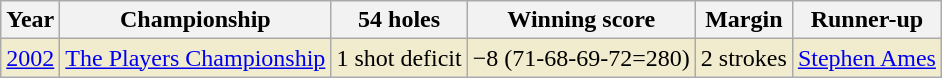<table class="wikitable">
<tr>
<th>Year</th>
<th>Championship</th>
<th>54 holes</th>
<th>Winning score</th>
<th>Margin</th>
<th>Runner-up</th>
</tr>
<tr style="background:#f2ecce;">
<td><a href='#'>2002</a></td>
<td><a href='#'>The Players Championship</a></td>
<td>1 shot deficit</td>
<td>−8 (71-68-69-72=280)</td>
<td>2 strokes</td>
<td> <a href='#'>Stephen Ames</a></td>
</tr>
</table>
